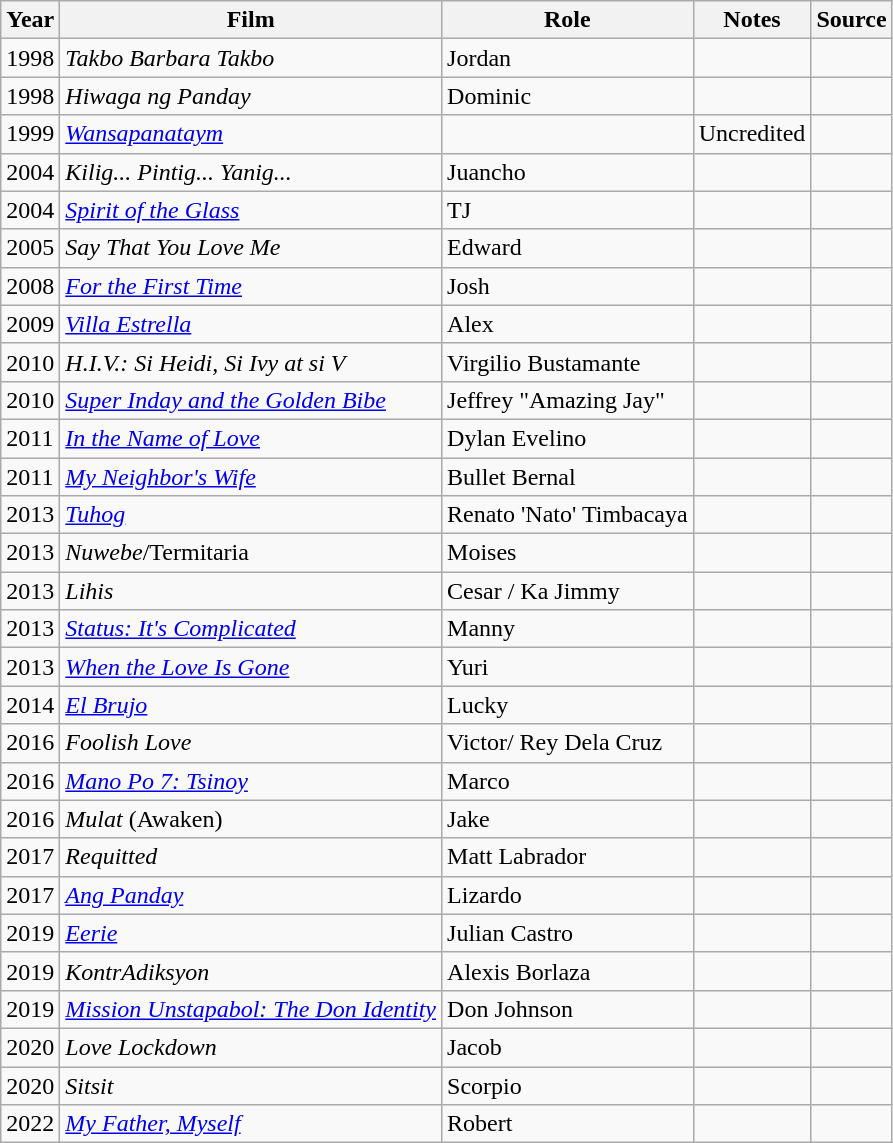<table class="wikitable sortable">
<tr>
<th>Year</th>
<th>Film</th>
<th>Role</th>
<th>Notes</th>
<th>Source</th>
</tr>
<tr>
<td>1998</td>
<td><em>Takbo Barbara Takbo</em></td>
<td>Jordan</td>
<td></td>
<td></td>
</tr>
<tr>
<td>1998</td>
<td><em>Hiwaga ng Panday</em></td>
<td>Dominic</td>
<td></td>
<td></td>
</tr>
<tr>
<td>1999</td>
<td><em><a href='#'>Wansapanataym</a></em></td>
<td></td>
<td>Uncredited</td>
<td></td>
</tr>
<tr>
<td>2004</td>
<td><em>Kilig... Pintig... Yanig...</em></td>
<td>Juancho</td>
<td></td>
<td></td>
</tr>
<tr>
<td>2004</td>
<td><em><a href='#'>Spirit of the Glass</a></em></td>
<td>TJ</td>
<td></td>
<td></td>
</tr>
<tr>
<td>2005</td>
<td><em>Say That You Love Me</em></td>
<td>Edward</td>
<td></td>
<td></td>
</tr>
<tr>
<td>2008</td>
<td><em><a href='#'>For the First Time</a></em></td>
<td>Josh</td>
<td></td>
<td></td>
</tr>
<tr>
<td>2009</td>
<td><em><a href='#'>Villa Estrella</a></em></td>
<td>Alex</td>
<td></td>
<td></td>
</tr>
<tr>
<td>2010</td>
<td><em>H.I.V.: Si Heidi, Si Ivy at si V</em></td>
<td>Virgilio Bustamante</td>
<td></td>
<td></td>
</tr>
<tr>
<td>2010</td>
<td><em><a href='#'>Super Inday and the Golden Bibe</a></em></td>
<td>Jeffrey "Amazing Jay"</td>
<td></td>
<td></td>
</tr>
<tr>
<td>2011</td>
<td><em><a href='#'>In the Name of Love</a></em></td>
<td>Dylan Evelino</td>
<td></td>
<td></td>
</tr>
<tr>
<td>2011</td>
<td><em><a href='#'>My Neighbor's Wife</a></em></td>
<td>Bullet Bernal</td>
<td></td>
<td></td>
</tr>
<tr>
<td>2013</td>
<td><em><a href='#'>Tuhog</a></em></td>
<td>Renato 'Nato' Timbacaya</td>
<td></td>
<td></td>
</tr>
<tr>
<td>2013</td>
<td><em>Nuwebe</em>/Termitaria</td>
<td>Moises</td>
<td></td>
<td></td>
</tr>
<tr>
<td>2013</td>
<td><em>Lihis</em></td>
<td>Cesar / Ka Jimmy</td>
<td></td>
<td></td>
</tr>
<tr>
<td>2013</td>
<td><em><a href='#'>Status: It's Complicated</a></em></td>
<td>Manny</td>
<td></td>
<td></td>
</tr>
<tr>
<td>2013</td>
<td><em><a href='#'>When the Love Is Gone</a></em></td>
<td>Yuri</td>
<td></td>
<td></td>
</tr>
<tr>
<td>2014</td>
<td><em><a href='#'>El Brujo</a></em></td>
<td>Lucky</td>
<td></td>
<td></td>
</tr>
<tr>
<td>2016</td>
<td><em>Foolish Love</em></td>
<td>Victor/ Rey Dela Cruz</td>
<td></td>
<td></td>
</tr>
<tr>
<td>2016</td>
<td><em><a href='#'>Mano Po 7: Tsinoy</a></em></td>
<td>Marco</td>
<td></td>
<td></td>
</tr>
<tr>
<td>2016</td>
<td><em>Mulat</em> (Awaken)</td>
<td>Jake</td>
<td></td>
<td></td>
</tr>
<tr>
<td>2017</td>
<td><em>Requitted</em></td>
<td>Matt Labrador</td>
<td></td>
<td></td>
</tr>
<tr>
<td>2017</td>
<td><em><a href='#'>Ang Panday</a></em></td>
<td>Lizardo</td>
<td></td>
<td></td>
</tr>
<tr>
<td>2019</td>
<td><em><a href='#'>Eerie</a></em></td>
<td>Julian Castro</td>
<td></td>
<td></td>
</tr>
<tr>
<td>2019</td>
<td><em>KontrAdiksyon</em></td>
<td>Alexis Borlaza</td>
<td></td>
<td></td>
</tr>
<tr>
<td>2019</td>
<td><em><a href='#'>Mission Unstapabol: The Don Identity</a></em></td>
<td>Don Johnson</td>
<td></td>
<td></td>
</tr>
<tr>
<td>2020</td>
<td><em>Love Lockdown</em></td>
<td>Jacob</td>
<td></td>
<td></td>
</tr>
<tr>
<td>2020</td>
<td><em>Sitsit</em></td>
<td>Scorpio</td>
<td></td>
<td></td>
</tr>
<tr>
<td>2022</td>
<td><em><a href='#'>My Father, Myself</a></em></td>
<td>Robert</td>
<td></td>
<td></td>
</tr>
</table>
